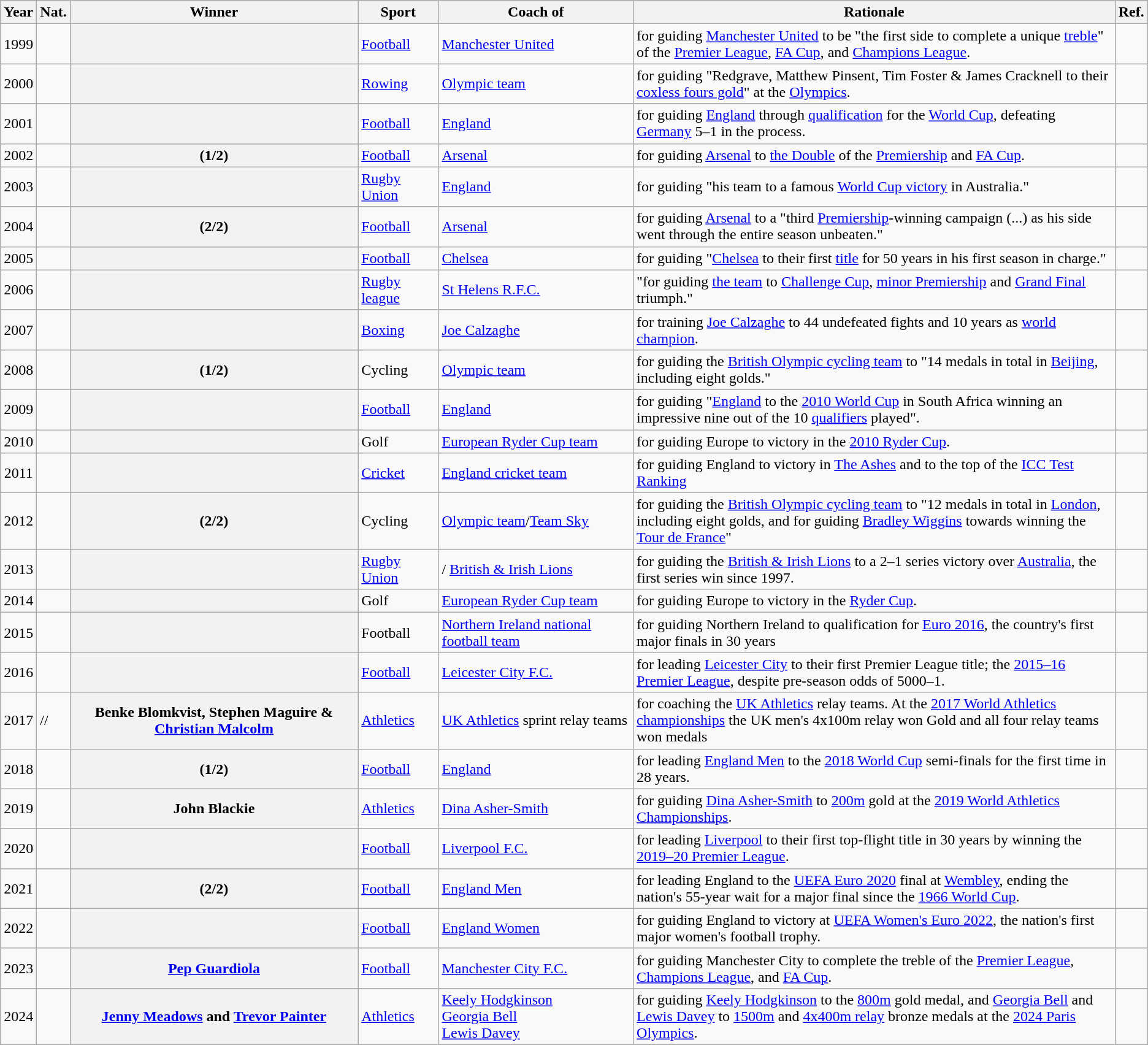<table class="sortable plainrowheaders wikitable">
<tr>
<th scope=col>Year</th>
<th scope=col>Nat.</th>
<th scope=col>Winner</th>
<th scope=col>Sport</th>
<th scope=col>Coach of</th>
<th scope=col width=42%>Rationale</th>
<th scope=col class="unsortable">Ref.</th>
</tr>
<tr>
<td align=center>1999</td>
<td></td>
<th scope=row></th>
<td><a href='#'>Football</a></td>
<td> <a href='#'>Manchester United</a></td>
<td>for guiding <a href='#'>Manchester United</a> to be "the first side to complete a unique <a href='#'>treble</a>" of the <a href='#'>Premier League</a>, <a href='#'>FA Cup</a>, and <a href='#'>Champions League</a>.</td>
<td align=center></td>
</tr>
<tr>
<td align=center>2000</td>
<td></td>
<th scope=row></th>
<td><a href='#'>Rowing</a></td>
<td> <a href='#'>Olympic team</a></td>
<td>for guiding "Redgrave, Matthew Pinsent, Tim Foster & James Cracknell to their <a href='#'>coxless fours gold</a>" at the <a href='#'>Olympics</a>.</td>
<td align=center></td>
</tr>
<tr>
<td align=center>2001</td>
<td></td>
<th scope=row></th>
<td><a href='#'>Football</a></td>
<td> <a href='#'>England</a></td>
<td>for guiding <a href='#'>England</a> through <a href='#'>qualification</a> for the <a href='#'>World Cup</a>, defeating <a href='#'>Germany</a> 5–1 in the process.</td>
<td align=center></td>
</tr>
<tr>
<td align=center>2002</td>
<td></td>
<th scope=row> (1/2)</th>
<td><a href='#'>Football</a></td>
<td> <a href='#'>Arsenal</a></td>
<td>for guiding <a href='#'>Arsenal</a> to <a href='#'>the Double</a> of the <a href='#'>Premiership</a> and <a href='#'>FA Cup</a>.</td>
<td align=center></td>
</tr>
<tr>
<td align=center>2003</td>
<td></td>
<th scope=row></th>
<td><a href='#'>Rugby Union</a></td>
<td> <a href='#'>England</a></td>
<td>for guiding "his team to a famous <a href='#'>World Cup victory</a> in Australia."</td>
<td align=center></td>
</tr>
<tr>
<td align=center>2004</td>
<td></td>
<th scope=row> (2/2)</th>
<td><a href='#'>Football</a></td>
<td> <a href='#'>Arsenal</a></td>
<td>for guiding <a href='#'>Arsenal</a> to a "third <a href='#'>Premiership</a>-winning campaign (...) as his side went through the entire season unbeaten."</td>
<td align=center></td>
</tr>
<tr>
<td align=center>2005</td>
<td></td>
<th scope=row></th>
<td><a href='#'>Football</a></td>
<td> <a href='#'>Chelsea</a></td>
<td>for guiding "<a href='#'>Chelsea</a> to their first <a href='#'>title</a> for 50 years in his first season in charge."</td>
<td align=center></td>
</tr>
<tr>
<td align=center>2006</td>
<td></td>
<th scope=row></th>
<td><a href='#'>Rugby league</a></td>
<td> <a href='#'>St Helens R.F.C.</a></td>
<td>"for guiding <a href='#'>the team</a> to <a href='#'>Challenge Cup</a>, <a href='#'>minor Premiership</a> and <a href='#'>Grand Final</a> triumph."</td>
<td align=center></td>
</tr>
<tr>
<td align=center>2007</td>
<td></td>
<th scope=row></th>
<td><a href='#'>Boxing</a></td>
<td> <a href='#'>Joe Calzaghe</a></td>
<td>for training <a href='#'>Joe Calzaghe</a> to 44 undefeated fights and 10 years as <a href='#'>world champion</a>.</td>
<td align=center></td>
</tr>
<tr>
<td align=center>2008</td>
<td></td>
<th scope=row> (1/2)</th>
<td>Cycling</td>
<td> <a href='#'>Olympic team</a></td>
<td>for guiding the <a href='#'>British Olympic cycling team</a> to "14 medals in total in <a href='#'>Beijing</a>, including eight golds."</td>
<td align=center></td>
</tr>
<tr>
<td align=center>2009</td>
<td></td>
<th scope=row></th>
<td><a href='#'>Football</a></td>
<td> <a href='#'>England</a></td>
<td>for guiding "<a href='#'>England</a> to the <a href='#'>2010 World Cup</a> in South Africa winning an impressive nine out of the 10 <a href='#'>qualifiers</a> played".</td>
<td align=center></td>
</tr>
<tr>
<td align=center>2010</td>
<td></td>
<th scope=row></th>
<td>Golf</td>
<td> <a href='#'>European Ryder Cup team</a></td>
<td>for guiding Europe to victory in the <a href='#'>2010 Ryder Cup</a>.</td>
<td align=center></td>
</tr>
<tr>
<td align=center>2011</td>
<td></td>
<th scope=row></th>
<td><a href='#'>Cricket</a></td>
<td> <a href='#'>England cricket team</a></td>
<td>for guiding England to victory in <a href='#'>The Ashes</a> and to the top of the <a href='#'>ICC Test Ranking</a></td>
<td align=center></td>
</tr>
<tr>
<td align=center>2012</td>
<td></td>
<th scope=row> (2/2)</th>
<td>Cycling</td>
<td> <a href='#'>Olympic team</a>/<a href='#'>Team Sky</a></td>
<td>for guiding the <a href='#'>British Olympic cycling team</a> to "12 medals in total in <a href='#'>London</a>, including eight golds, and for guiding <a href='#'>Bradley Wiggins</a> towards winning the <a href='#'>Tour de France</a>"</td>
<td align=center></td>
</tr>
<tr>
<td align=center>2013</td>
<td></td>
<th scope=row></th>
<td><a href='#'>Rugby Union</a></td>
<td>/ <a href='#'>British & Irish Lions</a></td>
<td>for guiding the <a href='#'>British & Irish Lions</a> to a 2–1 series victory over <a href='#'>Australia</a>, the first series win since 1997.</td>
<td align=center></td>
</tr>
<tr>
<td align=center>2014</td>
<td></td>
<th scope=row></th>
<td>Golf</td>
<td> <a href='#'>European Ryder Cup team</a></td>
<td>for guiding Europe to victory in the <a href='#'>Ryder Cup</a>.</td>
<td align=center></td>
</tr>
<tr>
<td align=center>2015</td>
<td></td>
<th scope=row></th>
<td>Football</td>
<td> <a href='#'>Northern Ireland national football team</a></td>
<td>for guiding Northern Ireland to qualification for <a href='#'>Euro 2016</a>, the country's first major finals in 30 years</td>
<td align=center></td>
</tr>
<tr>
<td align=center>2016</td>
<td></td>
<th scope=row></th>
<td><a href='#'>Football</a></td>
<td> <a href='#'>Leicester City F.C.</a></td>
<td>for leading <a href='#'>Leicester City</a> to their first Premier League title; the <a href='#'>2015–16 Premier League</a>, despite pre-season odds of 5000–1.</td>
<td align=center></td>
</tr>
<tr>
<td align=center>2017</td>
<td>//</td>
<th scope=row>Benke Blomkvist, Stephen Maguire & <a href='#'>Christian Malcolm</a></th>
<td><a href='#'>Athletics</a></td>
<td> <a href='#'>UK Athletics</a> sprint relay teams</td>
<td>for coaching the <a href='#'>UK Athletics</a> relay teams. At the <a href='#'>2017 World Athletics championships</a> the UK men's 4x100m relay won Gold and all four relay teams won medals</td>
<td align=center></td>
</tr>
<tr>
<td align=center>2018</td>
<td></td>
<th scope=row> (1/2)</th>
<td><a href='#'>Football</a></td>
<td> <a href='#'>England</a></td>
<td>for leading <a href='#'>England Men</a> to the <a href='#'>2018 World Cup</a> semi-finals for the first time in 28 years.</td>
<td align=center></td>
</tr>
<tr>
<td align=center>2019</td>
<td></td>
<th scope=row>John Blackie</th>
<td><a href='#'>Athletics</a></td>
<td> <a href='#'>Dina Asher-Smith</a></td>
<td>for guiding <a href='#'>Dina Asher-Smith</a> to <a href='#'>200m</a> gold at the <a href='#'>2019 World Athletics Championships</a>.</td>
<td align=center></td>
</tr>
<tr>
<td align=center>2020</td>
<td></td>
<th scope=row></th>
<td><a href='#'>Football</a></td>
<td> <a href='#'>Liverpool F.C.</a></td>
<td>for leading <a href='#'>Liverpool</a> to their first top-flight title in 30 years by winning the <a href='#'>2019–20 Premier League</a>.</td>
<td align=center></td>
</tr>
<tr>
<td align=center>2021</td>
<td></td>
<th scope=row> (2/2)</th>
<td><a href='#'>Football</a></td>
<td> <a href='#'>England Men</a></td>
<td>for leading England to the <a href='#'>UEFA Euro 2020</a> final at <a href='#'>Wembley</a>, ending the nation's 55-year wait for a major final since the <a href='#'>1966 World Cup</a>.</td>
<td align=center></td>
</tr>
<tr>
<td align=center>2022</td>
<td></td>
<th scope=row></th>
<td><a href='#'>Football</a></td>
<td> <a href='#'>England Women</a></td>
<td>for guiding England to victory at <a href='#'>UEFA Women's Euro 2022</a>, the nation's first major women's football trophy.</td>
<td align=center></td>
</tr>
<tr>
<td>2023</td>
<td></td>
<th scope=row><a href='#'>Pep Guardiola</a></th>
<td><a href='#'>Football</a></td>
<td><a href='#'>Manchester City F.C.</a></td>
<td>for guiding Manchester City to complete the treble of the <a href='#'>Premier League</a>, <a href='#'>Champions League</a>, and <a href='#'>FA Cup</a>.</td>
<td></td>
</tr>
<tr>
<td>2024</td>
<td></td>
<th scope=row><a href='#'>Jenny Meadows</a> and <a href='#'>Trevor Painter</a></th>
<td><a href='#'>Athletics</a></td>
<td> <a href='#'>Keely Hodgkinson</a> <br> <a href='#'>Georgia Bell</a> <br> <a href='#'>Lewis Davey</a></td>
<td>for guiding <a href='#'>Keely Hodgkinson</a> to the <a href='#'>800m</a> gold medal, and <a href='#'>Georgia Bell</a> and <a href='#'>Lewis Davey</a> to <a href='#'>1500m</a> and <a href='#'>4x400m relay</a> bronze medals at the <a href='#'>2024 Paris Olympics</a>.</td>
<td></td>
</tr>
</table>
